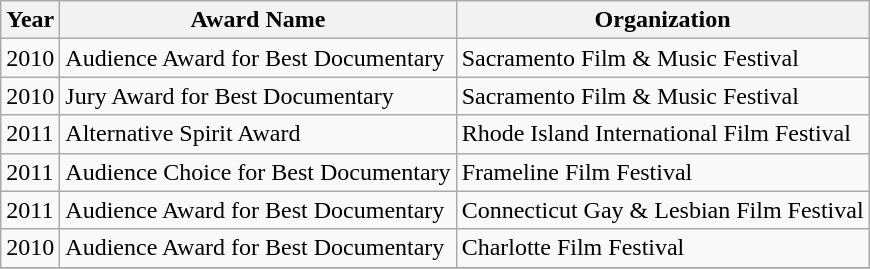<table class="wikitable sortable">
<tr>
<th>Year</th>
<th>Award Name</th>
<th>Organization</th>
</tr>
<tr>
<td>2010</td>
<td>Audience Award for Best Documentary</td>
<td>Sacramento Film & Music Festival</td>
</tr>
<tr>
<td>2010</td>
<td>Jury Award for Best Documentary</td>
<td>Sacramento Film & Music Festival</td>
</tr>
<tr>
<td>2011</td>
<td>Alternative Spirit Award</td>
<td>Rhode Island International Film Festival</td>
</tr>
<tr>
<td>2011</td>
<td>Audience Choice for Best Documentary</td>
<td>Frameline Film Festival</td>
</tr>
<tr>
<td>2011</td>
<td>Audience Award for Best Documentary</td>
<td>Connecticut Gay & Lesbian Film Festival</td>
</tr>
<tr>
<td>2010</td>
<td>Audience Award for Best Documentary</td>
<td>Charlotte Film Festival</td>
</tr>
<tr>
</tr>
</table>
